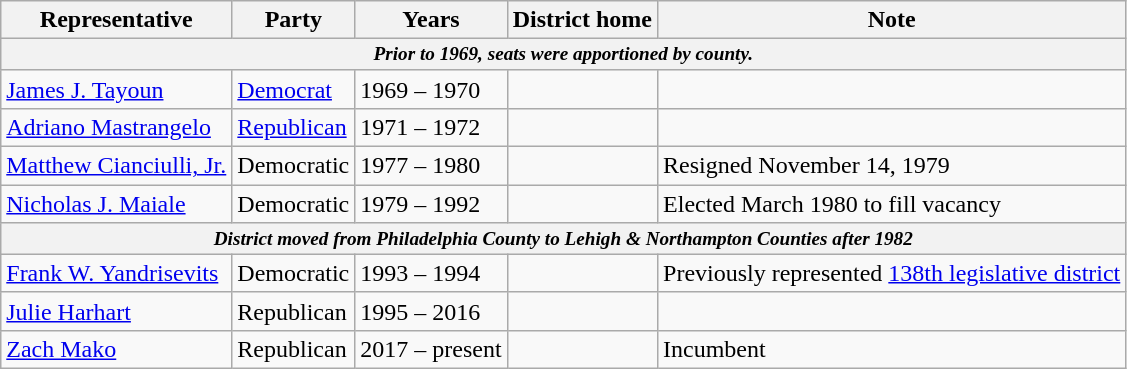<table class=wikitable>
<tr valign=bottom>
<th>Representative</th>
<th>Party</th>
<th>Years</th>
<th>District home</th>
<th>Note</th>
</tr>
<tr>
<th colspan=5 style="font-size: 80%;"><em>Prior to 1969, seats were apportioned by county.</em></th>
</tr>
<tr>
<td><a href='#'>James J. Tayoun</a></td>
<td><a href='#'>Democrat</a></td>
<td>1969 – 1970</td>
<td></td>
<td></td>
</tr>
<tr>
<td><a href='#'>Adriano Mastrangelo</a></td>
<td><a href='#'>Republican</a></td>
<td>1971 – 1972</td>
<td></td>
<td></td>
</tr>
<tr>
<td><a href='#'>Matthew Cianciulli, Jr.</a></td>
<td>Democratic</td>
<td>1977 – 1980</td>
<td></td>
<td>Resigned November 14, 1979</td>
</tr>
<tr>
<td><a href='#'>Nicholas J. Maiale</a></td>
<td>Democratic</td>
<td>1979 – 1992</td>
<td></td>
<td>Elected March 1980 to fill vacancy</td>
</tr>
<tr>
<th colspan=5 style="font-size: 80%;"><em>District moved from Philadelphia County to Lehigh & Northampton Counties after 1982</em></th>
</tr>
<tr>
<td><a href='#'>Frank W. Yandrisevits</a></td>
<td>Democratic</td>
<td>1993 – 1994</td>
<td></td>
<td>Previously represented <a href='#'>138th legislative district</a></td>
</tr>
<tr>
<td><a href='#'>Julie Harhart</a></td>
<td>Republican</td>
<td>1995 – 2016</td>
<td></td>
<td></td>
</tr>
<tr>
<td><a href='#'>Zach Mako</a></td>
<td>Republican</td>
<td>2017 – present</td>
<td></td>
<td>Incumbent</td>
</tr>
</table>
